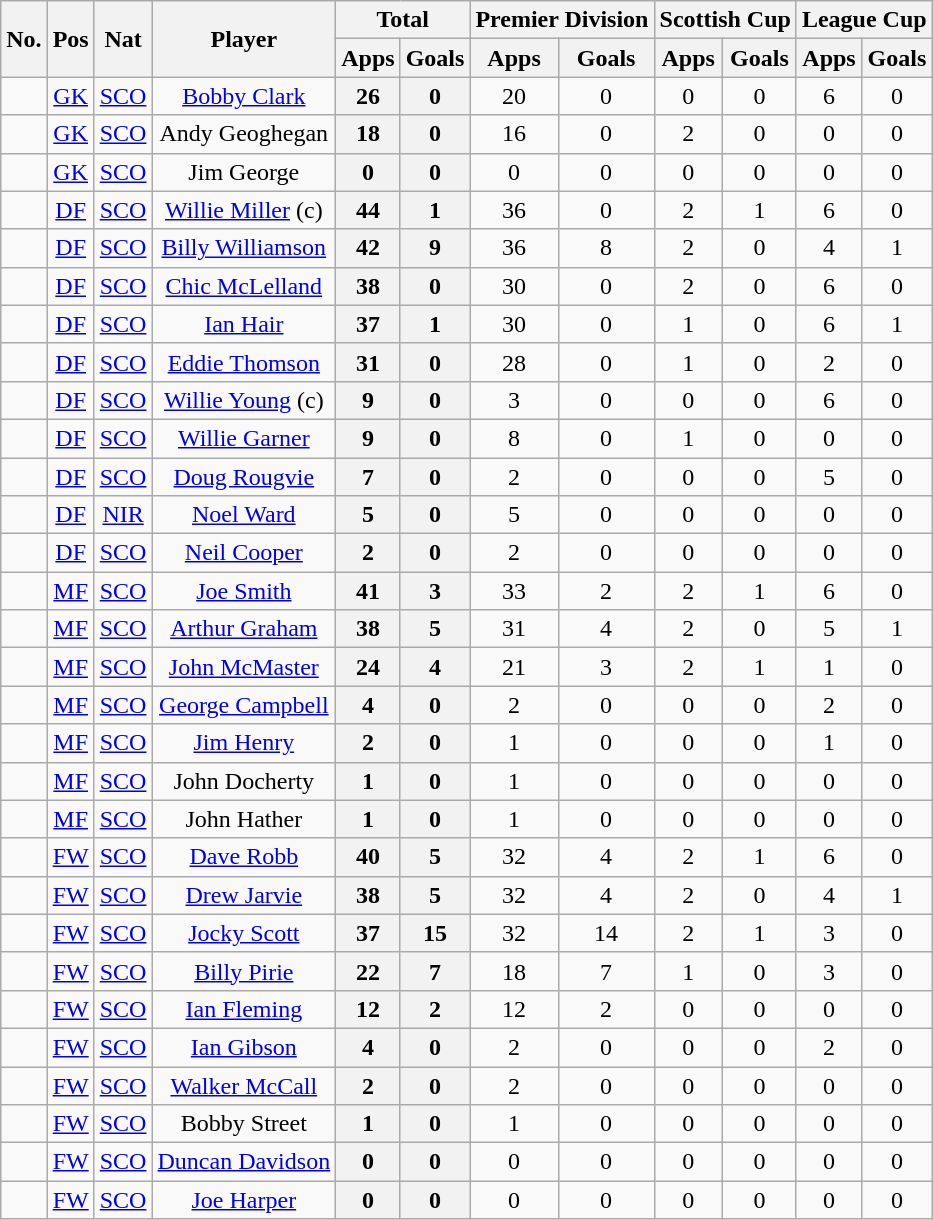<table class="wikitable sortable" style="text-align: center;">
<tr>
<th rowspan="2"><abbr>No.</abbr></th>
<th rowspan="2"><abbr>Pos</abbr></th>
<th rowspan="2"><abbr>Nat</abbr></th>
<th rowspan="2">Player</th>
<th colspan="2">Total</th>
<th colspan="2">Premier Division</th>
<th colspan="2">Scottish Cup</th>
<th colspan="2">League Cup</th>
</tr>
<tr>
<th>Apps</th>
<th>Goals</th>
<th>Apps</th>
<th>Goals</th>
<th>Apps</th>
<th>Goals</th>
<th>Apps</th>
<th>Goals</th>
</tr>
<tr>
<td></td>
<td><a href='#'>GK</a></td>
<td> <a href='#'>SCO</a></td>
<td><a href='#'>Bobby Clark</a></td>
<th>26</th>
<th>0</th>
<td>20</td>
<td>0</td>
<td>0</td>
<td>0</td>
<td>6</td>
<td>0</td>
</tr>
<tr>
<td></td>
<td><a href='#'>GK</a></td>
<td> <a href='#'>SCO</a></td>
<td>Andy Geoghegan</td>
<th>18</th>
<th>0</th>
<td>16</td>
<td>0</td>
<td>2</td>
<td>0</td>
<td>0</td>
<td>0</td>
</tr>
<tr>
<td></td>
<td><a href='#'>GK</a></td>
<td> <a href='#'>SCO</a></td>
<td>Jim George</td>
<th>0</th>
<th>0</th>
<td>0</td>
<td>0</td>
<td>0</td>
<td>0</td>
<td>0</td>
<td>0</td>
</tr>
<tr>
<td></td>
<td><a href='#'>DF</a></td>
<td> <a href='#'>SCO</a></td>
<td><a href='#'>Willie Miller</a> (c)</td>
<th>44</th>
<th>1</th>
<td>36</td>
<td>0</td>
<td>2</td>
<td>1</td>
<td>6</td>
<td>0</td>
</tr>
<tr>
<td></td>
<td><a href='#'>DF</a></td>
<td> <a href='#'>SCO</a></td>
<td><a href='#'>Billy Williamson</a></td>
<th>42</th>
<th>9</th>
<td>36</td>
<td>8</td>
<td>2</td>
<td>0</td>
<td>4</td>
<td>1</td>
</tr>
<tr>
<td></td>
<td><a href='#'>DF</a></td>
<td> <a href='#'>SCO</a></td>
<td><a href='#'>Chic McLelland</a></td>
<th>38</th>
<th>0</th>
<td>30</td>
<td>0</td>
<td>2</td>
<td>0</td>
<td>6</td>
<td>0</td>
</tr>
<tr>
<td></td>
<td><a href='#'>DF</a></td>
<td> <a href='#'>SCO</a></td>
<td><a href='#'>Ian Hair</a></td>
<th>37</th>
<th>1</th>
<td>30</td>
<td>0</td>
<td>1</td>
<td>0</td>
<td>6</td>
<td>1</td>
</tr>
<tr>
<td></td>
<td><a href='#'>DF</a></td>
<td> <a href='#'>SCO</a></td>
<td><a href='#'>Eddie Thomson</a></td>
<th>31</th>
<th>0</th>
<td>28</td>
<td>0</td>
<td>1</td>
<td>0</td>
<td>2</td>
<td>0</td>
</tr>
<tr>
<td></td>
<td><a href='#'>DF</a></td>
<td> <a href='#'>SCO</a></td>
<td><a href='#'>Willie Young</a> (c)</td>
<th>9</th>
<th>0</th>
<td>3</td>
<td>0</td>
<td>0</td>
<td>0</td>
<td>6</td>
<td>0</td>
</tr>
<tr>
<td></td>
<td><a href='#'>DF</a></td>
<td> <a href='#'>SCO</a></td>
<td><a href='#'>Willie Garner</a></td>
<th>9</th>
<th>0</th>
<td>8</td>
<td>0</td>
<td>1</td>
<td>0</td>
<td>0</td>
<td>0</td>
</tr>
<tr>
<td></td>
<td><a href='#'>DF</a></td>
<td> <a href='#'>SCO</a></td>
<td><a href='#'>Doug Rougvie</a></td>
<th>7</th>
<th>0</th>
<td>2</td>
<td>0</td>
<td>0</td>
<td>0</td>
<td>5</td>
<td>0</td>
</tr>
<tr>
<td></td>
<td><a href='#'>DF</a></td>
<td> <a href='#'>NIR</a></td>
<td><a href='#'>Noel Ward</a></td>
<th>5</th>
<th>0</th>
<td>5</td>
<td>0</td>
<td>0</td>
<td>0</td>
<td>0</td>
<td>0</td>
</tr>
<tr>
<td></td>
<td><a href='#'>DF</a></td>
<td> <a href='#'>SCO</a></td>
<td><a href='#'>Neil Cooper</a></td>
<th>2</th>
<th>0</th>
<td>2</td>
<td>0</td>
<td>0</td>
<td>0</td>
<td>0</td>
<td>0</td>
</tr>
<tr>
<td></td>
<td><a href='#'>MF</a></td>
<td> <a href='#'>SCO</a></td>
<td><a href='#'>Joe Smith</a></td>
<th>41</th>
<th>3</th>
<td>33</td>
<td>2</td>
<td>2</td>
<td>1</td>
<td>6</td>
<td>0</td>
</tr>
<tr>
<td></td>
<td><a href='#'>MF</a></td>
<td> <a href='#'>SCO</a></td>
<td><a href='#'>Arthur Graham</a></td>
<th>38</th>
<th>5</th>
<td>31</td>
<td>4</td>
<td>2</td>
<td>0</td>
<td>5</td>
<td>1</td>
</tr>
<tr>
<td></td>
<td><a href='#'>MF</a></td>
<td> <a href='#'>SCO</a></td>
<td><a href='#'>John McMaster</a></td>
<th>24</th>
<th>4</th>
<td>21</td>
<td>3</td>
<td>2</td>
<td>1</td>
<td>1</td>
<td>0</td>
</tr>
<tr>
<td></td>
<td><a href='#'>MF</a></td>
<td> <a href='#'>SCO</a></td>
<td><a href='#'>George Campbell</a></td>
<th>4</th>
<th>0</th>
<td>2</td>
<td>0</td>
<td>0</td>
<td>0</td>
<td>2</td>
<td>0</td>
</tr>
<tr>
<td></td>
<td><a href='#'>MF</a></td>
<td> <a href='#'>SCO</a></td>
<td><a href='#'>Jim Henry</a></td>
<th>2</th>
<th>0</th>
<td>1</td>
<td>0</td>
<td>0</td>
<td>0</td>
<td>1</td>
<td>0</td>
</tr>
<tr>
<td></td>
<td><a href='#'>MF</a></td>
<td> <a href='#'>SCO</a></td>
<td>John Docherty</td>
<th>1</th>
<th>0</th>
<td>1</td>
<td>0</td>
<td>0</td>
<td>0</td>
<td>0</td>
<td>0</td>
</tr>
<tr>
<td></td>
<td><a href='#'>MF</a></td>
<td> <a href='#'>SCO</a></td>
<td>John Hather</td>
<th>1</th>
<th>0</th>
<td>1</td>
<td>0</td>
<td>0</td>
<td>0</td>
<td>0</td>
<td>0</td>
</tr>
<tr>
<td></td>
<td><a href='#'>FW</a></td>
<td> <a href='#'>SCO</a></td>
<td><a href='#'>Dave Robb</a></td>
<th>40</th>
<th>5</th>
<td>32</td>
<td>4</td>
<td>2</td>
<td>1</td>
<td>6</td>
<td>0</td>
</tr>
<tr>
<td></td>
<td><a href='#'>FW</a></td>
<td> <a href='#'>SCO</a></td>
<td><a href='#'>Drew Jarvie</a></td>
<th>38</th>
<th>5</th>
<td>32</td>
<td>4</td>
<td>2</td>
<td>0</td>
<td>4</td>
<td>1</td>
</tr>
<tr>
<td></td>
<td><a href='#'>FW</a></td>
<td> <a href='#'>SCO</a></td>
<td><a href='#'>Jocky Scott</a></td>
<th>37</th>
<th>15</th>
<td>32</td>
<td>14</td>
<td>2</td>
<td>1</td>
<td>3</td>
<td>0</td>
</tr>
<tr>
<td></td>
<td><a href='#'>FW</a></td>
<td> <a href='#'>SCO</a></td>
<td><a href='#'>Billy Pirie</a></td>
<th>22</th>
<th>7</th>
<td>18</td>
<td>7</td>
<td>1</td>
<td>0</td>
<td>3</td>
<td>0</td>
</tr>
<tr>
<td></td>
<td><a href='#'>FW</a></td>
<td> <a href='#'>SCO</a></td>
<td><a href='#'>Ian Fleming</a></td>
<th>12</th>
<th>2</th>
<td>12</td>
<td>2</td>
<td>0</td>
<td>0</td>
<td>0</td>
<td>0</td>
</tr>
<tr>
<td></td>
<td><a href='#'>FW</a></td>
<td> <a href='#'>SCO</a></td>
<td><a href='#'>Ian Gibson</a></td>
<th>4</th>
<th>0</th>
<td>2</td>
<td>0</td>
<td>0</td>
<td>0</td>
<td>2</td>
<td>0</td>
</tr>
<tr>
<td></td>
<td><a href='#'>FW</a></td>
<td> <a href='#'>SCO</a></td>
<td><a href='#'>Walker McCall</a></td>
<th>2</th>
<th>0</th>
<td>2</td>
<td>0</td>
<td>0</td>
<td>0</td>
<td>0</td>
<td>0</td>
</tr>
<tr>
<td></td>
<td><a href='#'>FW</a></td>
<td> <a href='#'>SCO</a></td>
<td>Bobby Street</td>
<th>1</th>
<th>0</th>
<td>1</td>
<td>0</td>
<td>0</td>
<td>0</td>
<td>0</td>
<td>0</td>
</tr>
<tr>
<td></td>
<td><a href='#'>FW</a></td>
<td> <a href='#'>SCO</a></td>
<td><a href='#'>Duncan Davidson</a></td>
<th>0</th>
<th>0</th>
<td>0</td>
<td>0</td>
<td>0</td>
<td>0</td>
<td>0</td>
<td>0</td>
</tr>
<tr>
<td></td>
<td><a href='#'>FW</a></td>
<td> <a href='#'>SCO</a></td>
<td><a href='#'>Joe Harper</a></td>
<th>0</th>
<th>0</th>
<td>0</td>
<td>0</td>
<td>0</td>
<td>0</td>
<td>0</td>
<td>0</td>
</tr>
</table>
